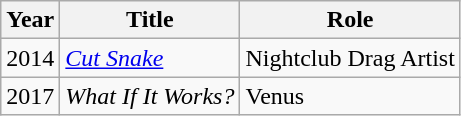<table class="wikitable sortable">
<tr>
<th>Year</th>
<th>Title</th>
<th>Role</th>
</tr>
<tr>
<td>2014</td>
<td><em><a href='#'>Cut Snake</a></em></td>
<td>Nightclub Drag Artist</td>
</tr>
<tr>
<td>2017</td>
<td><em>What If It Works?</em></td>
<td>Venus</td>
</tr>
</table>
